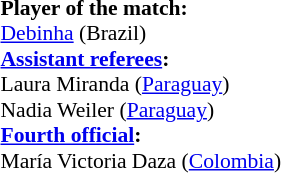<table width=100% style="font-size:90%">
<tr>
<td><br><strong>Player of the match:</strong>
<br><a href='#'>Debinha</a> (Brazil)<br><strong><a href='#'>Assistant referees</a>:</strong>
<br>Laura Miranda (<a href='#'>Paraguay</a>)
<br>Nadia Weiler (<a href='#'>Paraguay</a>)
<br><strong><a href='#'>Fourth official</a>:</strong>
<br>María Victoria Daza (<a href='#'>Colombia</a>)</td>
</tr>
</table>
